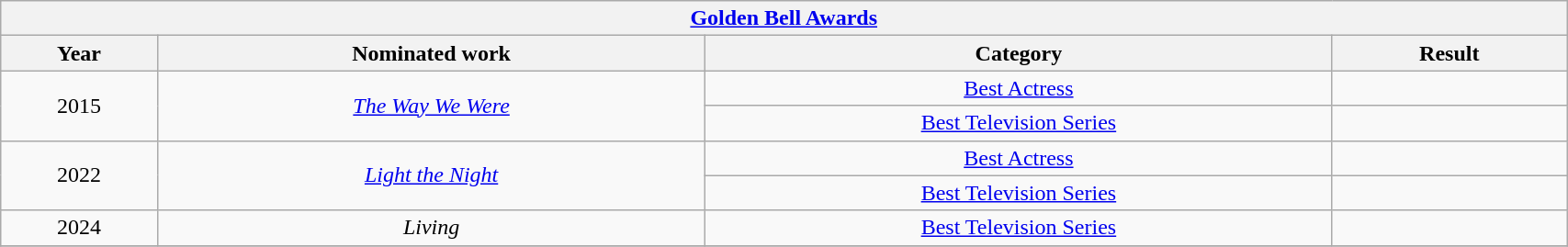<table width="90%" class="wikitable">
<tr>
<th colspan="4" align="center"><a href='#'>Golden Bell Awards</a></th>
</tr>
<tr>
<th width="10%">Year</th>
<th width="35%">Nominated work</th>
<th width="40%">Category</th>
<th width="15%">Result</th>
</tr>
<tr>
<td align="center" rowspan="2">2015</td>
<td align="center" rowspan="2"><em><a href='#'>The Way We Were</a></em></td>
<td align="center"><a href='#'>Best Actress</a></td>
<td></td>
</tr>
<tr>
<td align="center"><a href='#'>Best Television Series</a></td>
<td></td>
</tr>
<tr>
<td align="center" rowspan="2">2022</td>
<td align="center" rowspan="2"><em><a href='#'>Light the Night</a></em></td>
<td align="center"><a href='#'>Best Actress</a></td>
<td></td>
</tr>
<tr>
<td align="center"><a href='#'>Best Television Series</a></td>
<td></td>
</tr>
<tr>
<td align="center" rowspan="1">2024</td>
<td align="center" rowspan="1"><em>Living</em></td>
<td align="center"><a href='#'>Best Television Series</a></td>
<td></td>
</tr>
<tr>
</tr>
</table>
